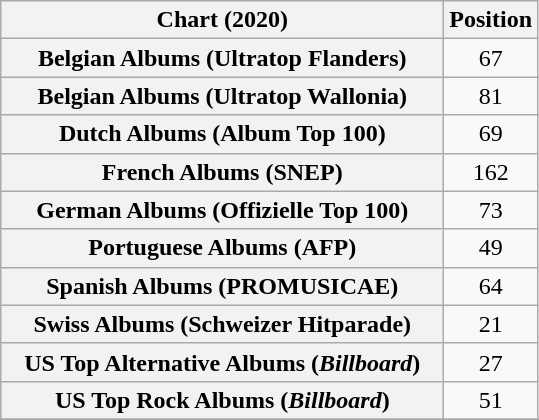<table class="wikitable sortable plainrowheaders" style="text-align:center">
<tr>
<th scope="col" style="width:18em;">Chart (2020)</th>
<th scope="col">Position</th>
</tr>
<tr>
<th scope="row">Belgian Albums (Ultratop Flanders)</th>
<td>67</td>
</tr>
<tr>
<th scope="row">Belgian Albums (Ultratop Wallonia)</th>
<td>81</td>
</tr>
<tr>
<th scope="row">Dutch Albums (Album Top 100)</th>
<td>69</td>
</tr>
<tr>
<th scope="row">French Albums (SNEP)</th>
<td>162</td>
</tr>
<tr>
<th scope="row">German Albums (Offizielle Top 100)</th>
<td>73</td>
</tr>
<tr>
<th scope="row">Portuguese Albums (AFP)</th>
<td>49</td>
</tr>
<tr>
<th scope="row">Spanish Albums (PROMUSICAE)</th>
<td>64</td>
</tr>
<tr>
<th scope="row">Swiss Albums (Schweizer Hitparade)</th>
<td>21</td>
</tr>
<tr>
<th scope="row">US Top Alternative Albums (<em>Billboard</em>)</th>
<td>27</td>
</tr>
<tr>
<th scope="row">US Top Rock Albums (<em>Billboard</em>)</th>
<td>51</td>
</tr>
<tr>
</tr>
</table>
